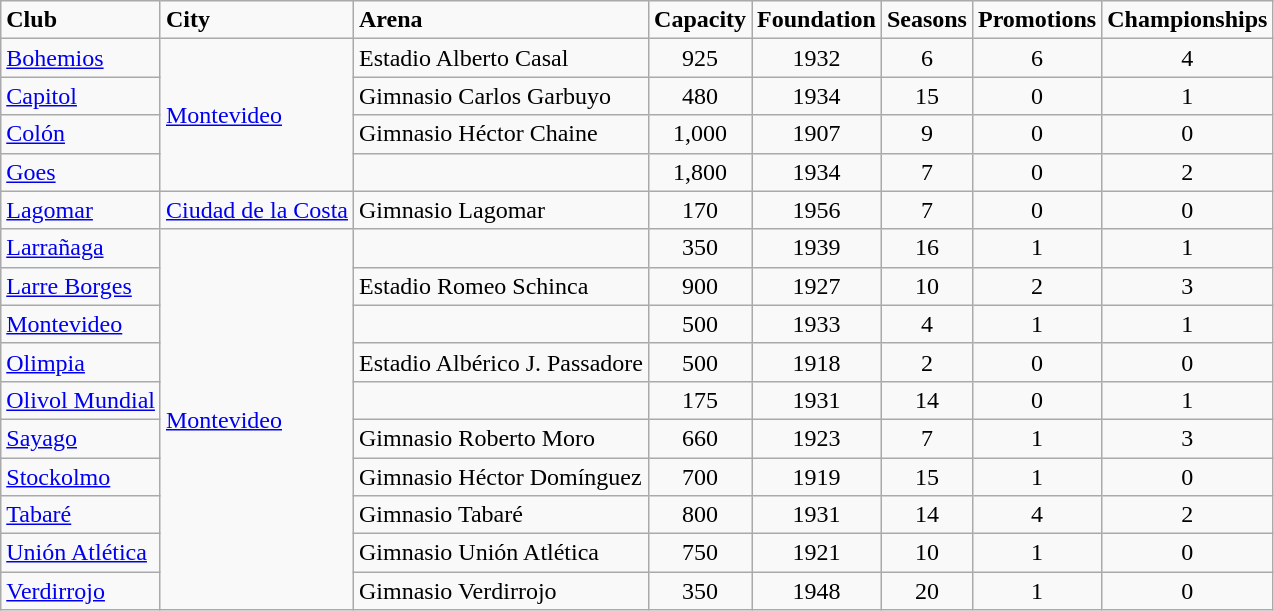<table class="wikitable sortable">
<tr>
<td><strong>Club</strong></td>
<td><strong>City</strong></td>
<td><strong>Arena</strong></td>
<td><strong>Capacity</strong></td>
<td><strong>Foundation</strong></td>
<td><strong>Seasons</strong></td>
<td><strong>Promotions</strong></td>
<td><strong>Championships</strong></td>
</tr>
<tr align=left>
<td><a href='#'>Bohemios</a></td>
<td rowspan=4> <a href='#'>Montevideo</a></td>
<td>Estadio Alberto Casal</td>
<td align="center">925</td>
<td align="center">1932</td>
<td align="center">6</td>
<td align="center">6</td>
<td align="center">4</td>
</tr>
<tr align=left>
<td><a href='#'>Capitol</a></td>
<td>Gimnasio Carlos Garbuyo</td>
<td align="center">480</td>
<td align="center">1934</td>
<td align="center">15</td>
<td align="center">0</td>
<td align="center">1</td>
</tr>
<tr align=left>
<td><a href='#'>Colón</a></td>
<td>Gimnasio Héctor Chaine</td>
<td align="center">1,000</td>
<td align="center">1907</td>
<td align="center">9</td>
<td align="center">0</td>
<td align="center">0</td>
</tr>
<tr align=left>
<td><a href='#'>Goes</a></td>
<td></td>
<td align="center">1,800</td>
<td align="center">1934</td>
<td align="center">7</td>
<td align="center">0</td>
<td align="center">2</td>
</tr>
<tr align=left>
<td><a href='#'>Lagomar</a></td>
<td> <a href='#'>Ciudad de la Costa</a></td>
<td>Gimnasio Lagomar</td>
<td align="center">170</td>
<td align="center">1956</td>
<td align="center">7</td>
<td align="center">0</td>
<td align="center">0</td>
</tr>
<tr align=left>
<td><a href='#'>Larrañaga</a></td>
<td rowspan=10> <a href='#'>Montevideo</a></td>
<td></td>
<td align="center">350</td>
<td align="center">1939</td>
<td align="center">16</td>
<td align="center">1</td>
<td align="center">1</td>
</tr>
<tr align=left>
<td><a href='#'>Larre Borges</a></td>
<td>Estadio Romeo Schinca</td>
<td align="center">900</td>
<td align="center">1927</td>
<td align="center">10</td>
<td align="center">2</td>
<td align="center">3</td>
</tr>
<tr align=left>
<td><a href='#'>Montevideo</a></td>
<td></td>
<td align="center">500</td>
<td align="center">1933</td>
<td align="center">4</td>
<td align="center">1</td>
<td align="center">1</td>
</tr>
<tr align=left>
<td><a href='#'>Olimpia</a></td>
<td>Estadio Albérico J. Passadore</td>
<td align="center">500</td>
<td align="center">1918</td>
<td align="center">2</td>
<td align="center">0</td>
<td align="center">0</td>
</tr>
<tr align=left>
<td><a href='#'>Olivol Mundial</a></td>
<td></td>
<td align="center">175</td>
<td align="center">1931</td>
<td align="center">14</td>
<td align="center">0</td>
<td align="center">1</td>
</tr>
<tr align=left>
<td><a href='#'>Sayago</a></td>
<td>Gimnasio Roberto Moro</td>
<td align="center">660</td>
<td align="center">1923</td>
<td align="center">7</td>
<td align="center">1</td>
<td align="center">3</td>
</tr>
<tr align=left>
<td><a href='#'>Stockolmo</a></td>
<td>Gimnasio Héctor Domínguez</td>
<td align="center">700</td>
<td align="center">1919</td>
<td align="center">15</td>
<td align="center">1</td>
<td align="center">0</td>
</tr>
<tr align=left>
<td><a href='#'>Tabaré</a></td>
<td>Gimnasio Tabaré</td>
<td align="center">800</td>
<td align="center">1931</td>
<td align="center">14</td>
<td align="center">4</td>
<td align="center">2</td>
</tr>
<tr align=left>
<td><a href='#'>Unión Atlética</a></td>
<td>Gimnasio Unión Atlética</td>
<td align="center">750</td>
<td align="center">1921</td>
<td align="center">10</td>
<td align="center">1</td>
<td align="center">0</td>
</tr>
<tr align=left>
<td><a href='#'>Verdirrojo</a></td>
<td>Gimnasio Verdirrojo</td>
<td align="center">350</td>
<td align="center">1948</td>
<td align="center">20</td>
<td align="center">1</td>
<td align="center">0</td>
</tr>
</table>
